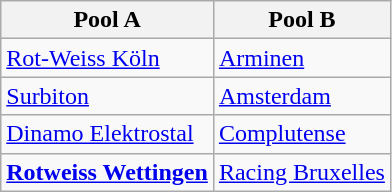<table class="wikitable">
<tr>
<th>Pool A</th>
<th>Pool B</th>
</tr>
<tr>
<td> <a href='#'>Rot-Weiss Köln</a></td>
<td> <a href='#'>Arminen</a></td>
</tr>
<tr>
<td> <a href='#'>Surbiton</a></td>
<td> <a href='#'>Amsterdam</a></td>
</tr>
<tr>
<td> <a href='#'>Dinamo Elektrostal</a></td>
<td> <a href='#'>Complutense</a></td>
</tr>
<tr>
<td><strong> <a href='#'>Rotweiss Wettingen</a></strong></td>
<td> <a href='#'>Racing Bruxelles</a></td>
</tr>
</table>
